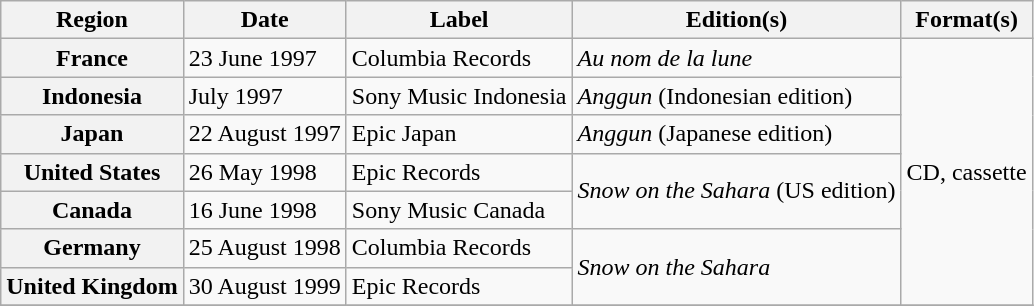<table class="wikitable plainrowheaders">
<tr>
<th scope="col">Region</th>
<th scope="col">Date</th>
<th scope="col">Label</th>
<th scope="col">Edition(s)</th>
<th scope="col">Format(s)</th>
</tr>
<tr>
<th scope="row">France</th>
<td>23 June 1997</td>
<td>Columbia Records</td>
<td><em>Au nom de la lune</em></td>
<td rowspan="7">CD, cassette</td>
</tr>
<tr>
<th scope="row">Indonesia</th>
<td>July 1997</td>
<td>Sony Music Indonesia</td>
<td><em>Anggun</em> (Indonesian edition)</td>
</tr>
<tr>
<th scope="row">Japan</th>
<td>22 August 1997</td>
<td>Epic Japan</td>
<td><em>Anggun</em> (Japanese edition)</td>
</tr>
<tr>
<th scope="row">United States</th>
<td>26 May 1998</td>
<td>Epic Records</td>
<td rowspan="2"><em>Snow on the Sahara</em> (US edition)</td>
</tr>
<tr>
<th scope="row">Canada</th>
<td>16 June 1998</td>
<td>Sony Music Canada</td>
</tr>
<tr>
<th scope="row">Germany</th>
<td>25 August 1998</td>
<td>Columbia Records</td>
<td rowspan="2"><em>Snow on the Sahara</em></td>
</tr>
<tr>
<th scope="row">United Kingdom</th>
<td>30 August 1999</td>
<td>Epic Records</td>
</tr>
<tr>
</tr>
</table>
